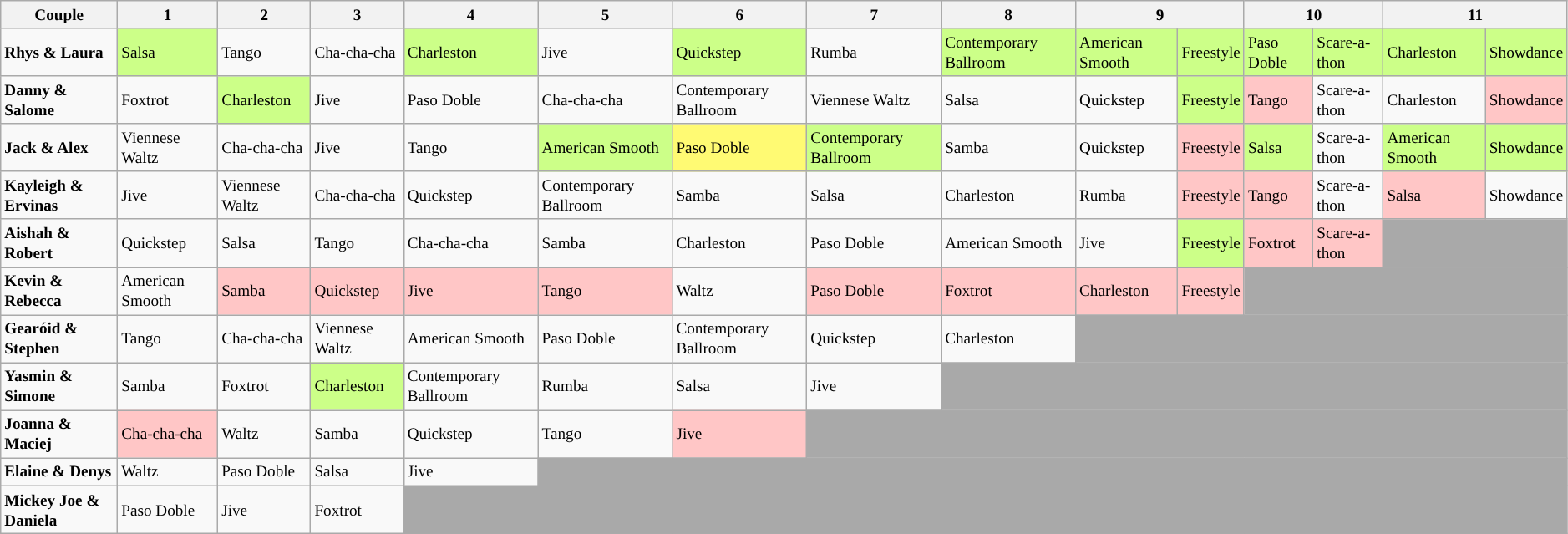<table class="wikitable" style="text-align:left; font-size:80%; line-height:16px;">
<tr>
<th>Couple</th>
<th>1</th>
<th>2</th>
<th>3</th>
<th>4</th>
<th>5</th>
<th>6</th>
<th>7</th>
<th>8</th>
<th colspan="2">9</th>
<th colspan="2">10</th>
<th colspan="2">11</th>
</tr>
<tr>
<td><strong>Rhys & Laura</strong></td>
<td bgcolor="ccff88">Salsa</td>
<td>Tango</td>
<td>Cha-cha-cha</td>
<td bgcolor="ccff88">Charleston</td>
<td>Jive</td>
<td bgcolor="ccff88">Quickstep</td>
<td>Rumba</td>
<td bgcolor="ccff88">Contemporary Ballroom</td>
<td bgcolor="ccff88">American Smooth</td>
<td bgcolor="ccff88">Freestyle<br></td>
<td bgcolor="ccff88">Paso Doble</td>
<td bgcolor="ccff88">Scare-a-thon</td>
<td bgcolor="ccff88">Charleston</td>
<td bgcolor="ccff88">Showdance</td>
</tr>
<tr>
<td><strong>Danny & Salome</strong></td>
<td>Foxtrot</td>
<td bgcolor="ccff88">Charleston</td>
<td>Jive</td>
<td>Paso Doble</td>
<td>Cha-cha-cha</td>
<td>Contemporary Ballroom</td>
<td>Viennese Waltz</td>
<td>Salsa</td>
<td>Quickstep</td>
<td bgcolor="ccff88">Freestyle<br></td>
<td bgcolor="ffc6c6">Tango</td>
<td>Scare-a-thon</td>
<td>Charleston</td>
<td bgcolor="ffc6c6">Showdance</td>
</tr>
<tr>
<td><strong>Jack & Alex</strong></td>
<td>Viennese Waltz</td>
<td>Cha-cha-cha</td>
<td>Jive</td>
<td>Tango</td>
<td bgcolor="ccff88">American Smooth</td>
<td bgcolor="#fffa73">Paso Doble</td>
<td bgcolor="ccff88">Contemporary Ballroom</td>
<td>Samba</td>
<td>Quickstep</td>
<td bgcolor="ffc6c6">Freestyle<br></td>
<td bgcolor="ccff88">Salsa</td>
<td>Scare-a-thon</td>
<td bgcolor="ccff88">American Smooth</td>
<td bgcolor="ccff88">Showdance</td>
</tr>
<tr>
<td><strong>Kayleigh & Ervinas</strong></td>
<td>Jive</td>
<td>Viennese Waltz</td>
<td>Cha-cha-cha</td>
<td>Quickstep</td>
<td>Contemporary Ballroom</td>
<td>Samba</td>
<td>Salsa</td>
<td>Charleston</td>
<td>Rumba</td>
<td bgcolor="ffc6c6">Freestyle<br></td>
<td bgcolor="ffc6c6">Tango</td>
<td>Scare-a-thon</td>
<td bgcolor="ffc6c6">Salsa</td>
<td>Showdance</td>
</tr>
<tr>
<td><strong>Aishah & Robert</strong></td>
<td>Quickstep</td>
<td>Salsa</td>
<td>Tango</td>
<td>Cha-cha-cha</td>
<td>Samba</td>
<td>Charleston</td>
<td>Paso Doble</td>
<td>American Smooth</td>
<td>Jive</td>
<td bgcolor="ccff88">Freestyle<br></td>
<td bgcolor="ffc6c6">Foxtrot</td>
<td bgcolor="ffc6c6">Scare-a-thon</td>
<td colspan="2"style="background:darkgrey;"></td>
</tr>
<tr>
<td><strong>Kevin & Rebecca</strong></td>
<td>American Smooth</td>
<td bgcolor="ffc6c6">Samba</td>
<td bgcolor="ffc6c6">Quickstep</td>
<td bgcolor="ffc6c6">Jive</td>
<td bgcolor="ffc6c6">Tango</td>
<td>Waltz</td>
<td bgcolor="ffc6c6">Paso Doble</td>
<td bgcolor="ffc6c6">Foxtrot</td>
<td bgcolor="ffc6c6">Charleston</td>
<td bgcolor="ffc6c6">Freestyle<br></td>
<td colspan="4" style="background:darkgrey;"></td>
</tr>
<tr>
<td><strong>Gearóid & Stephen</strong></td>
<td>Tango</td>
<td>Cha-cha-cha</td>
<td>Viennese Waltz</td>
<td>American Smooth</td>
<td>Paso Doble</td>
<td>Contemporary Ballroom</td>
<td>Quickstep</td>
<td>Charleston</td>
<td colspan="6" style="background:darkgrey;"></td>
</tr>
<tr>
<td><strong>Yasmin & Simone</strong></td>
<td>Samba</td>
<td>Foxtrot</td>
<td bgcolor="ccff88">Charleston</td>
<td>Contemporary Ballroom</td>
<td>Rumba</td>
<td>Salsa</td>
<td>Jive</td>
<td colspan="7" style="background:darkgrey;"></td>
</tr>
<tr>
<td><strong>Joanna & Maciej</strong></td>
<td bgcolor="ffc6c6">Cha-cha-cha</td>
<td>Waltz</td>
<td>Samba</td>
<td>Quickstep</td>
<td>Tango</td>
<td bgcolor="ffc6c6">Jive</td>
<td colspan="8" style="background:darkgrey;"></td>
</tr>
<tr>
<td><strong>Elaine & Denys</strong></td>
<td>Waltz</td>
<td>Paso Doble</td>
<td>Salsa</td>
<td>Jive</td>
<td colspan="10" style="background:darkgrey;"></td>
</tr>
<tr>
<td><strong>Mickey Joe & Daniela</strong></td>
<td>Paso Doble</td>
<td>Jive</td>
<td>Foxtrot</td>
<td colspan="11" style="background:darkgrey;"></td>
</tr>
</table>
